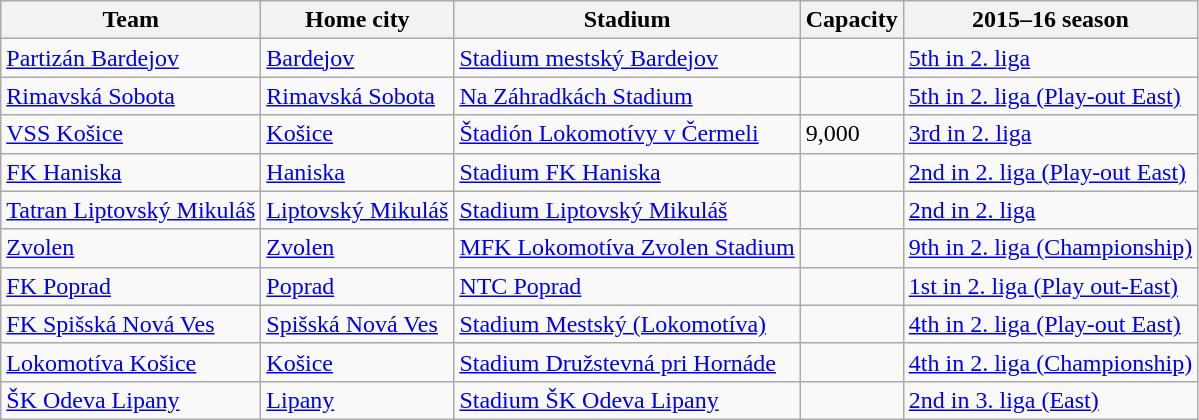<table class="wikitable sortable">
<tr>
<th>Team</th>
<th>Home city</th>
<th>Stadium</th>
<th>Capacity</th>
<th>2015–16 season</th>
</tr>
<tr>
<td><a href='#'>Partizán Bardejov</a></td>
<td><a href='#'>Bardejov</a></td>
<td><a href='#'>Stadium mestský Bardejov</a></td>
<td></td>
<td><a href='#'>5th in 2. liga</a></td>
</tr>
<tr>
<td><a href='#'>Rimavská Sobota</a></td>
<td><a href='#'>Rimavská Sobota</a></td>
<td><a href='#'>Na Záhradkách Stadium</a></td>
<td></td>
<td><a href='#'>5th in 2. liga (Play-out East)</a></td>
</tr>
<tr>
<td><a href='#'>VSS Košice</a></td>
<td><a href='#'>Košice</a></td>
<td><a href='#'>Štadión Lokomotívy v Čermeli</a></td>
<td>9,000</td>
<td><a href='#'>3rd in 2. liga</a></td>
</tr>
<tr>
<td><a href='#'>FK Haniska</a></td>
<td><a href='#'>Haniska</a></td>
<td><a href='#'>Stadium FK Haniska</a></td>
<td></td>
<td><a href='#'>2nd in 2. liga (Play-out East)</a></td>
</tr>
<tr>
<td><a href='#'>Tatran Liptovský Mikuláš</a></td>
<td><a href='#'>Liptovský Mikuláš</a></td>
<td><a href='#'>Stadium Liptovský Mikuláš</a></td>
<td></td>
<td><a href='#'>2nd in 2. liga</a></td>
</tr>
<tr>
<td><a href='#'>Zvolen</a></td>
<td><a href='#'>Zvolen</a></td>
<td><a href='#'>MFK Lokomotíva Zvolen Stadium</a></td>
<td></td>
<td><a href='#'>9th in 2. liga (Championship)</a></td>
</tr>
<tr>
<td><a href='#'>FK Poprad</a></td>
<td><a href='#'>Poprad</a></td>
<td><a href='#'>NTC Poprad</a></td>
<td></td>
<td><a href='#'>1st in 2. liga (Play out-East)</a></td>
</tr>
<tr>
<td><a href='#'>FK Spišská Nová Ves</a></td>
<td><a href='#'>Spišská Nová Ves</a></td>
<td><a href='#'>Stadium Mestský (Lokomotíva)</a></td>
<td></td>
<td><a href='#'>4th in 2. liga (Play-out East)</a></td>
</tr>
<tr>
<td><a href='#'>Lokomotíva Košice</a></td>
<td><a href='#'>Košice</a></td>
<td><a href='#'>Stadium Družstevná pri Hornáde</a></td>
<td></td>
<td><a href='#'>4th in 2. liga (Championship)</a></td>
</tr>
<tr>
<td><a href='#'>ŠK Odeva Lipany</a></td>
<td><a href='#'>Lipany</a></td>
<td><a href='#'>Stadium ŠK Odeva Lipany</a></td>
<td></td>
<td><a href='#'>2nd in 3. liga (East)</a></td>
</tr>
</table>
